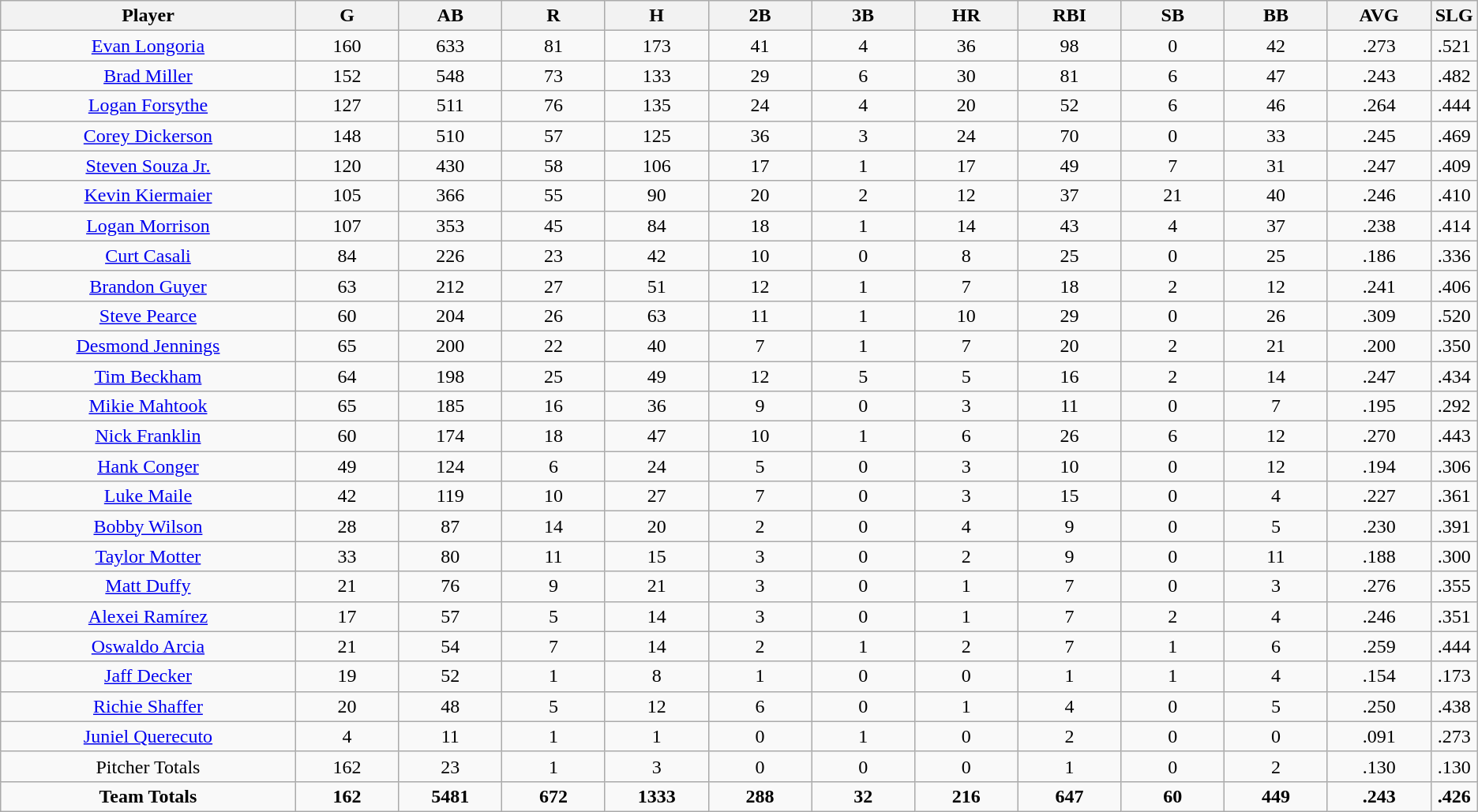<table class=wikitable style="text-align:center">
<tr>
<th bgcolor=#DDDDFF; width="20%">Player</th>
<th bgcolor=#DDDDFF; width="7%">G</th>
<th bgcolor=#DDDDFF; width="7%">AB</th>
<th bgcolor=#DDDDFF; width="7%">R</th>
<th bgcolor=#DDDDFF; width="7%">H</th>
<th bgcolor=#DDDDFF; width="7%">2B</th>
<th bgcolor=#DDDDFF; width="7%">3B</th>
<th bgcolor=#DDDDFF; width="7%">HR</th>
<th bgcolor=#DDDDFF; width="7%">RBI</th>
<th bgcolor=#DDDDFF; width="7%">SB</th>
<th bgcolor=#DDDDFF; width="7%">BB</th>
<th bgcolor=#DDDDFF; width="7%">AVG</th>
<th bgcolor=#DDDDFF; width="7%">SLG</th>
</tr>
<tr>
<td><a href='#'>Evan Longoria</a></td>
<td>160</td>
<td>633</td>
<td>81</td>
<td>173</td>
<td>41</td>
<td>4</td>
<td>36</td>
<td>98</td>
<td>0</td>
<td>42</td>
<td>.273</td>
<td>.521</td>
</tr>
<tr>
<td><a href='#'>Brad Miller</a></td>
<td>152</td>
<td>548</td>
<td>73</td>
<td>133</td>
<td>29</td>
<td>6</td>
<td>30</td>
<td>81</td>
<td>6</td>
<td>47</td>
<td>.243</td>
<td>.482</td>
</tr>
<tr>
<td><a href='#'>Logan Forsythe</a></td>
<td>127</td>
<td>511</td>
<td>76</td>
<td>135</td>
<td>24</td>
<td>4</td>
<td>20</td>
<td>52</td>
<td>6</td>
<td>46</td>
<td>.264</td>
<td>.444</td>
</tr>
<tr>
<td><a href='#'>Corey Dickerson</a></td>
<td>148</td>
<td>510</td>
<td>57</td>
<td>125</td>
<td>36</td>
<td>3</td>
<td>24</td>
<td>70</td>
<td>0</td>
<td>33</td>
<td>.245</td>
<td>.469</td>
</tr>
<tr>
<td><a href='#'>Steven Souza Jr.</a></td>
<td>120</td>
<td>430</td>
<td>58</td>
<td>106</td>
<td>17</td>
<td>1</td>
<td>17</td>
<td>49</td>
<td>7</td>
<td>31</td>
<td>.247</td>
<td>.409</td>
</tr>
<tr>
<td><a href='#'>Kevin Kiermaier</a></td>
<td>105</td>
<td>366</td>
<td>55</td>
<td>90</td>
<td>20</td>
<td>2</td>
<td>12</td>
<td>37</td>
<td>21</td>
<td>40</td>
<td>.246</td>
<td>.410</td>
</tr>
<tr>
<td><a href='#'>Logan Morrison</a></td>
<td>107</td>
<td>353</td>
<td>45</td>
<td>84</td>
<td>18</td>
<td>1</td>
<td>14</td>
<td>43</td>
<td>4</td>
<td>37</td>
<td>.238</td>
<td>.414</td>
</tr>
<tr>
<td><a href='#'>Curt Casali</a></td>
<td>84</td>
<td>226</td>
<td>23</td>
<td>42</td>
<td>10</td>
<td>0</td>
<td>8</td>
<td>25</td>
<td>0</td>
<td>25</td>
<td>.186</td>
<td>.336</td>
</tr>
<tr>
<td><a href='#'>Brandon Guyer</a></td>
<td>63</td>
<td>212</td>
<td>27</td>
<td>51</td>
<td>12</td>
<td>1</td>
<td>7</td>
<td>18</td>
<td>2</td>
<td>12</td>
<td>.241</td>
<td>.406</td>
</tr>
<tr>
<td><a href='#'>Steve Pearce</a></td>
<td>60</td>
<td>204</td>
<td>26</td>
<td>63</td>
<td>11</td>
<td>1</td>
<td>10</td>
<td>29</td>
<td>0</td>
<td>26</td>
<td>.309</td>
<td>.520</td>
</tr>
<tr>
<td><a href='#'>Desmond Jennings</a></td>
<td>65</td>
<td>200</td>
<td>22</td>
<td>40</td>
<td>7</td>
<td>1</td>
<td>7</td>
<td>20</td>
<td>2</td>
<td>21</td>
<td>.200</td>
<td>.350</td>
</tr>
<tr>
<td><a href='#'>Tim Beckham</a></td>
<td>64</td>
<td>198</td>
<td>25</td>
<td>49</td>
<td>12</td>
<td>5</td>
<td>5</td>
<td>16</td>
<td>2</td>
<td>14</td>
<td>.247</td>
<td>.434</td>
</tr>
<tr>
<td><a href='#'>Mikie Mahtook</a></td>
<td>65</td>
<td>185</td>
<td>16</td>
<td>36</td>
<td>9</td>
<td>0</td>
<td>3</td>
<td>11</td>
<td>0</td>
<td>7</td>
<td>.195</td>
<td>.292</td>
</tr>
<tr>
<td><a href='#'>Nick Franklin</a></td>
<td>60</td>
<td>174</td>
<td>18</td>
<td>47</td>
<td>10</td>
<td>1</td>
<td>6</td>
<td>26</td>
<td>6</td>
<td>12</td>
<td>.270</td>
<td>.443</td>
</tr>
<tr>
<td><a href='#'>Hank Conger</a></td>
<td>49</td>
<td>124</td>
<td>6</td>
<td>24</td>
<td>5</td>
<td>0</td>
<td>3</td>
<td>10</td>
<td>0</td>
<td>12</td>
<td>.194</td>
<td>.306</td>
</tr>
<tr>
<td><a href='#'>Luke Maile</a></td>
<td>42</td>
<td>119</td>
<td>10</td>
<td>27</td>
<td>7</td>
<td>0</td>
<td>3</td>
<td>15</td>
<td>0</td>
<td>4</td>
<td>.227</td>
<td>.361</td>
</tr>
<tr>
<td><a href='#'>Bobby Wilson</a></td>
<td>28</td>
<td>87</td>
<td>14</td>
<td>20</td>
<td>2</td>
<td>0</td>
<td>4</td>
<td>9</td>
<td>0</td>
<td>5</td>
<td>.230</td>
<td>.391</td>
</tr>
<tr>
<td><a href='#'>Taylor Motter</a></td>
<td>33</td>
<td>80</td>
<td>11</td>
<td>15</td>
<td>3</td>
<td>0</td>
<td>2</td>
<td>9</td>
<td>0</td>
<td>11</td>
<td>.188</td>
<td>.300</td>
</tr>
<tr>
<td><a href='#'>Matt Duffy</a></td>
<td>21</td>
<td>76</td>
<td>9</td>
<td>21</td>
<td>3</td>
<td>0</td>
<td>1</td>
<td>7</td>
<td>0</td>
<td>3</td>
<td>.276</td>
<td>.355</td>
</tr>
<tr>
<td><a href='#'>Alexei Ramírez</a></td>
<td>17</td>
<td>57</td>
<td>5</td>
<td>14</td>
<td>3</td>
<td>0</td>
<td>1</td>
<td>7</td>
<td>2</td>
<td>4</td>
<td>.246</td>
<td>.351</td>
</tr>
<tr>
<td><a href='#'>Oswaldo Arcia</a></td>
<td>21</td>
<td>54</td>
<td>7</td>
<td>14</td>
<td>2</td>
<td>1</td>
<td>2</td>
<td>7</td>
<td>1</td>
<td>6</td>
<td>.259</td>
<td>.444</td>
</tr>
<tr>
<td><a href='#'>Jaff Decker</a></td>
<td>19</td>
<td>52</td>
<td>1</td>
<td>8</td>
<td>1</td>
<td>0</td>
<td>0</td>
<td>1</td>
<td>1</td>
<td>4</td>
<td>.154</td>
<td>.173</td>
</tr>
<tr>
<td><a href='#'>Richie Shaffer</a></td>
<td>20</td>
<td>48</td>
<td>5</td>
<td>12</td>
<td>6</td>
<td>0</td>
<td>1</td>
<td>4</td>
<td>0</td>
<td>5</td>
<td>.250</td>
<td>.438</td>
</tr>
<tr>
<td><a href='#'>Juniel Querecuto</a></td>
<td>4</td>
<td>11</td>
<td>1</td>
<td>1</td>
<td>0</td>
<td>1</td>
<td>0</td>
<td>2</td>
<td>0</td>
<td>0</td>
<td>.091</td>
<td>.273</td>
</tr>
<tr>
<td>Pitcher Totals</td>
<td>162</td>
<td>23</td>
<td>1</td>
<td>3</td>
<td>0</td>
<td>0</td>
<td>0</td>
<td>1</td>
<td>0</td>
<td>2</td>
<td>.130</td>
<td>.130</td>
</tr>
<tr>
<td><strong>Team Totals</strong></td>
<td><strong>162</strong></td>
<td><strong>5481</strong></td>
<td><strong>672</strong></td>
<td><strong>1333</strong></td>
<td><strong>288</strong></td>
<td><strong>32</strong></td>
<td><strong>216</strong></td>
<td><strong>647</strong></td>
<td><strong>60</strong></td>
<td><strong>449</strong></td>
<td><strong>.243</strong></td>
<td><strong>.426</strong></td>
</tr>
</table>
